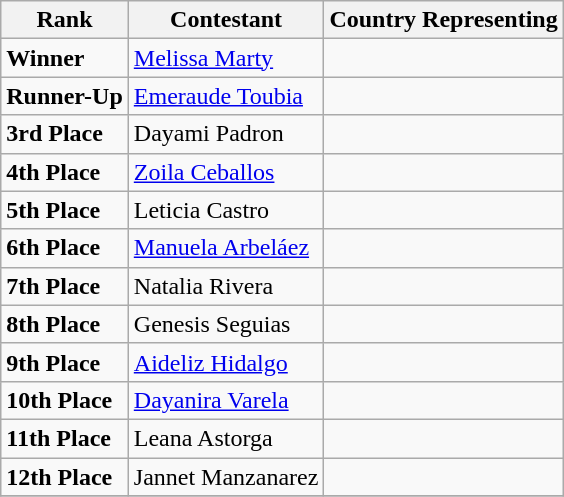<table class="wikitable sortable">
<tr>
<th>Rank</th>
<th>Contestant</th>
<th>Country Representing</th>
</tr>
<tr>
<td><strong>Winner</strong></td>
<td><a href='#'>Melissa Marty</a></td>
<td><strong></strong></td>
</tr>
<tr>
<td><strong>Runner-Up</strong></td>
<td><a href='#'>Emeraude Toubia</a></td>
<td><strong></strong></td>
</tr>
<tr>
<td><strong>3rd Place</strong></td>
<td>Dayami Padron</td>
<td><strong></strong></td>
</tr>
<tr>
<td><strong>4th Place</strong></td>
<td><a href='#'>Zoila Ceballos</a></td>
<td><strong></strong></td>
</tr>
<tr>
<td><strong>5th Place</strong></td>
<td>Leticia Castro</td>
<td><strong></strong></td>
</tr>
<tr>
<td><strong>6th Place</strong></td>
<td><a href='#'>Manuela Arbeláez</a></td>
<td><strong></strong></td>
</tr>
<tr>
<td><strong>7th Place</strong></td>
<td>Natalia Rivera</td>
<td><strong></strong></td>
</tr>
<tr>
<td><strong>8th Place</strong></td>
<td>Genesis Seguias</td>
<td><strong></strong></td>
</tr>
<tr>
<td><strong>9th Place</strong></td>
<td><a href='#'>Aideliz Hidalgo</a></td>
<td><strong></strong></td>
</tr>
<tr>
<td><strong>10th Place</strong></td>
<td><a href='#'>Dayanira Varela</a></td>
<td><strong></strong></td>
</tr>
<tr>
<td><strong>11th Place</strong></td>
<td>Leana Astorga</td>
<td><strong></strong></td>
</tr>
<tr>
<td><strong>12th Place</strong></td>
<td>Jannet Manzanarez</td>
<td><strong></strong></td>
</tr>
<tr>
</tr>
</table>
